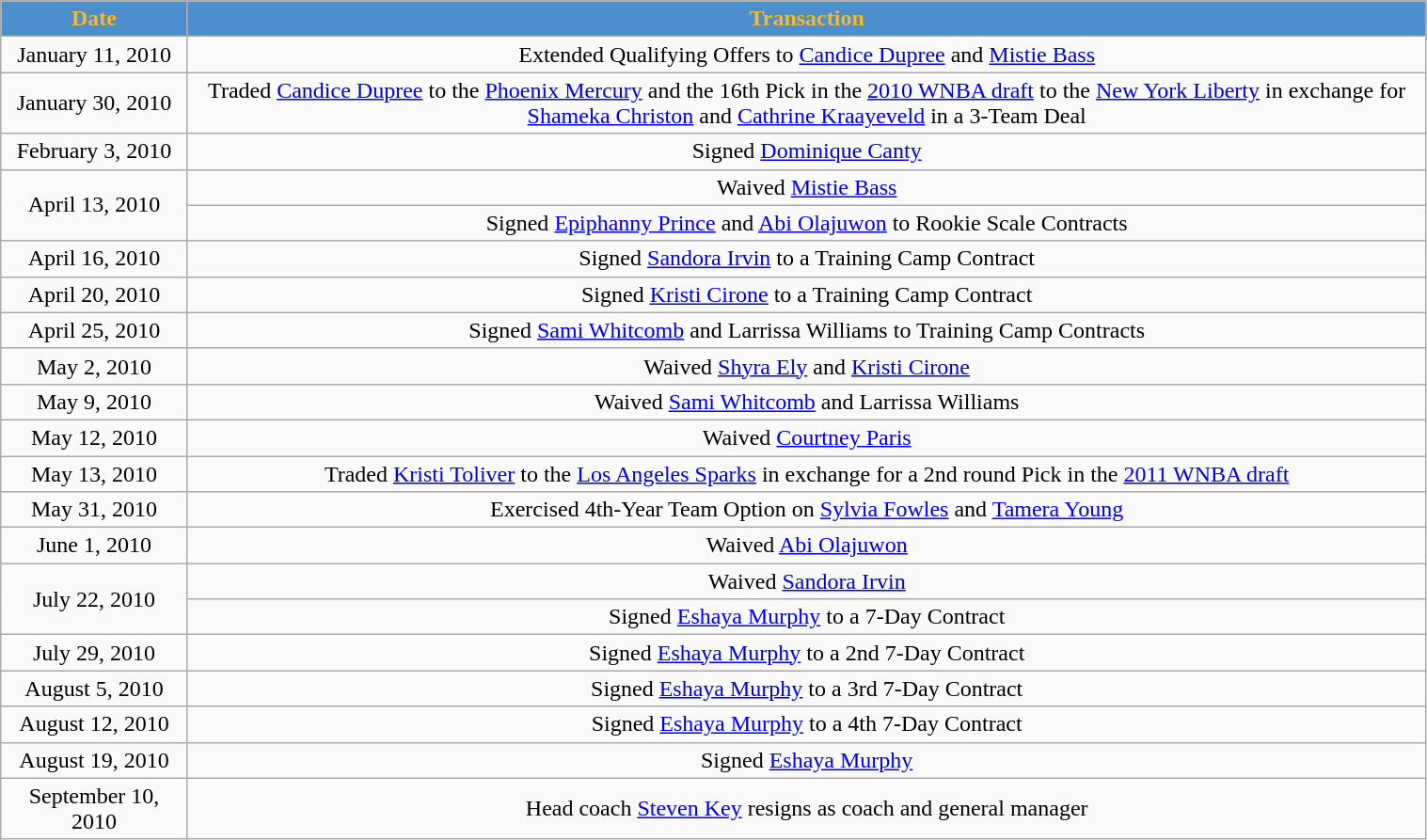<table class="wikitable" style="width:80%; text-align:center;">
<tr>
<th style="background:#4b90cc; color:#Fbb726" width=125">Date</th>
<th style="background:#4b90cc; color:#Fbb726" colspan=2>Transaction</th>
</tr>
<tr>
<td>January 11, 2010</td>
<td>Extended Qualifying Offers to <a href='#'>Candice Dupree</a> and <a href='#'>Mistie Bass</a></td>
</tr>
<tr>
<td>January 30, 2010</td>
<td>Traded <a href='#'>Candice Dupree</a> to the <a href='#'>Phoenix Mercury</a> and the 16th Pick in the <a href='#'>2010 WNBA draft</a> to the <a href='#'>New York Liberty</a> in exchange for <a href='#'>Shameka Christon</a> and <a href='#'>Cathrine Kraayeveld</a> in a 3-Team Deal</td>
</tr>
<tr>
<td>February 3, 2010</td>
<td>Signed <a href='#'>Dominique Canty</a></td>
</tr>
<tr>
<td rowspan=2>April 13, 2010</td>
<td>Waived <a href='#'>Mistie Bass</a></td>
</tr>
<tr>
<td>Signed <a href='#'>Epiphanny Prince</a> and <a href='#'>Abi Olajuwon</a> to Rookie Scale Contracts</td>
</tr>
<tr>
<td>April 16, 2010</td>
<td>Signed <a href='#'>Sandora Irvin</a> to a Training Camp Contract</td>
</tr>
<tr>
<td>April 20, 2010</td>
<td>Signed <a href='#'>Kristi Cirone</a> to a Training Camp Contract</td>
</tr>
<tr>
<td>April 25, 2010</td>
<td>Signed <a href='#'>Sami Whitcomb</a> and Larrissa Williams to Training Camp Contracts </td>
</tr>
<tr>
<td>May 2, 2010</td>
<td>Waived <a href='#'>Shyra Ely</a> and <a href='#'>Kristi Cirone</a></td>
</tr>
<tr>
<td>May 9, 2010</td>
<td>Waived <a href='#'>Sami Whitcomb</a> and Larrissa Williams</td>
</tr>
<tr>
<td>May 12, 2010</td>
<td>Waived <a href='#'>Courtney Paris</a></td>
</tr>
<tr>
<td>May 13, 2010</td>
<td>Traded <a href='#'>Kristi Toliver</a> to the <a href='#'>Los Angeles Sparks</a> in exchange for a 2nd round Pick in the <a href='#'>2011 WNBA draft</a></td>
</tr>
<tr>
<td>May 31, 2010</td>
<td>Exercised 4th-Year Team Option on <a href='#'>Sylvia Fowles</a> and <a href='#'>Tamera Young</a></td>
</tr>
<tr>
<td>June 1, 2010</td>
<td>Waived <a href='#'>Abi Olajuwon</a></td>
</tr>
<tr>
<td rowspan=2>July 22, 2010</td>
<td>Waived <a href='#'>Sandora Irvin</a></td>
</tr>
<tr>
<td>Signed <a href='#'>Eshaya Murphy</a> to a 7-Day Contract</td>
</tr>
<tr>
<td>July 29, 2010</td>
<td>Signed <a href='#'>Eshaya Murphy</a> to a 2nd 7-Day Contract</td>
</tr>
<tr>
<td>August 5, 2010</td>
<td>Signed <a href='#'>Eshaya Murphy</a> to a 3rd 7-Day Contract</td>
</tr>
<tr>
<td>August 12, 2010</td>
<td>Signed <a href='#'>Eshaya Murphy</a> to a 4th 7-Day Contract</td>
</tr>
<tr>
<td>August 19, 2010</td>
<td>Signed <a href='#'>Eshaya Murphy</a></td>
</tr>
<tr>
<td>September 10, 2010</td>
<td>Head coach <a href='#'>Steven Key</a> resigns as coach and general manager</td>
</tr>
</table>
